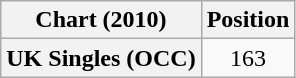<table class="wikitable plainrowheaders" style="text-align:center">
<tr>
<th scope="col">Chart (2010)</th>
<th scope="col">Position</th>
</tr>
<tr>
<th scope="row">UK Singles (OCC)</th>
<td>163</td>
</tr>
</table>
